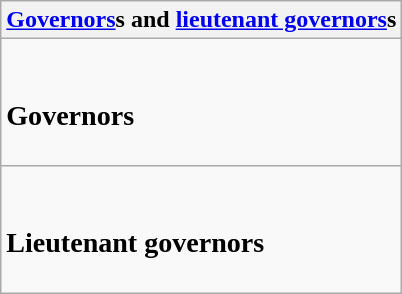<table class="wikitable collapsible collapsed">
<tr>
<th><a href='#'>Governors</a>s and <a href='#'>lieutenant governors</a>s</th>
</tr>
<tr>
<td><br><h3>Governors</h3></td>
</tr>
<tr>
<td><br><h3>Lieutenant governors</h3></td>
</tr>
</table>
